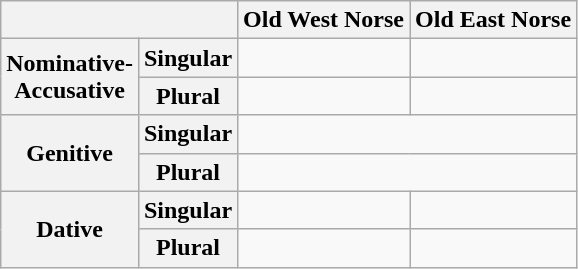<table class="wikitable">
<tr>
<th colspan="2"></th>
<th>Old West Norse</th>
<th>Old East Norse</th>
</tr>
<tr>
<th rowspan="2">Nominative-<br>Accusative</th>
<th>Singular</th>
<td></td>
<td></td>
</tr>
<tr>
<th>Plural</th>
<td></td>
<td></td>
</tr>
<tr>
<th rowspan="2">Genitive</th>
<th>Singular</th>
<td colspan="2"></td>
</tr>
<tr>
<th>Plural</th>
<td colspan="2"></td>
</tr>
<tr>
<th rowspan="2">Dative</th>
<th>Singular</th>
<td></td>
<td></td>
</tr>
<tr>
<th>Plural</th>
<td></td>
<td></td>
</tr>
</table>
